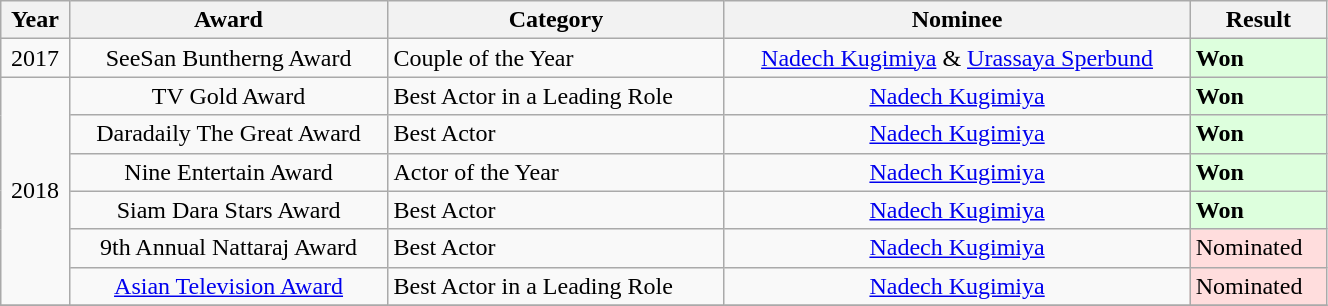<table class="wikitable" width="70%">
<tr>
<th>Year</th>
<th>Award</th>
<th>Category</th>
<th>Nominee</th>
<th>Result</th>
</tr>
<tr>
<td rowspan="1" align="center">2017</td>
<td rowspan="1" align="center">SeeSan Buntherng Award</td>
<td>Couple of the Year</td>
<td rowspan="1" align="center"><a href='#'>Nadech Kugimiya</a> & <a href='#'>Urassaya Sperbund</a></td>
<td style="background: #ddffdd"><strong>Won</strong></td>
</tr>
<tr>
<td rowspan="6" align="center">2018</td>
<td rowspan="1" align="center">TV Gold Award</td>
<td>Best Actor in a Leading Role</td>
<td rowspan="1" align="center"><a href='#'>Nadech Kugimiya</a></td>
<td style="background: #ddffdd"><strong>Won</strong></td>
</tr>
<tr>
<td rowspan="1" align="center">Daradaily The Great Award</td>
<td>Best Actor</td>
<td rowspan="1" align="center"><a href='#'>Nadech Kugimiya</a></td>
<td style="background: #ddffdd"><strong>Won</strong></td>
</tr>
<tr>
<td rowspan="1" align="center">Nine Entertain Award</td>
<td>Actor of the Year</td>
<td rowspan="1" align="center"><a href='#'>Nadech Kugimiya</a></td>
<td style="background: #ddffdd"><strong>Won</strong></td>
</tr>
<tr>
<td rowspan="1" align="center">Siam Dara Stars Award</td>
<td>Best Actor</td>
<td rowspan="1" align="center"><a href='#'>Nadech Kugimiya</a></td>
<td style="background: #ddffdd"><strong>Won</strong></td>
</tr>
<tr>
<td rowspan="1" align="center">9th Annual Nattaraj Award</td>
<td>Best Actor</td>
<td rowspan="1" align="center"><a href='#'>Nadech Kugimiya</a></td>
<td style="background: #ffdddd">Nominated</td>
</tr>
<tr>
<td rowspan="1" align="center"><a href='#'>Asian Television Award</a></td>
<td>Best Actor in a Leading Role</td>
<td rowspan="1" align="center"><a href='#'>Nadech Kugimiya</a></td>
<td style="background: #ffdddd">Nominated</td>
</tr>
<tr>
</tr>
</table>
